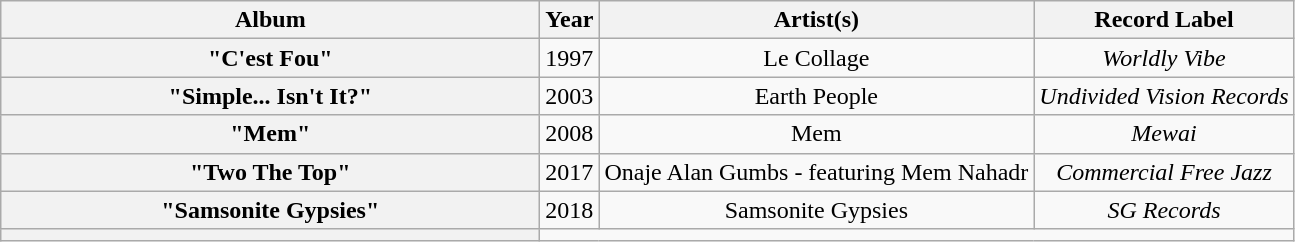<table class="wikitable plainrowheaders" style="text-align:center;">
<tr>
<th scope="col" style="width:22em;">Album</th>
<th scope="col">Year</th>
<th scope="col">Artist(s)</th>
<th scope="col">Record Label</th>
</tr>
<tr>
<th scope="row">"C'est Fou"</th>
<td align="center">1997</td>
<td>Le Collage</td>
<td><em>Worldly Vibe</em></td>
</tr>
<tr>
<th scope="row">"Simple... Isn't It?"</th>
<td align="center">2003</td>
<td>Earth People</td>
<td><em>Undivided Vision Records</em></td>
</tr>
<tr>
<th scope="row">"Mem"</th>
<td align="center">2008</td>
<td>Mem</td>
<td><em>Mewai</em></td>
</tr>
<tr>
<th scope="row">"Two The Top"</th>
<td align="center">2017</td>
<td>Onaje Alan Gumbs - featuring Mem Nahadr</td>
<td><em>Commercial Free Jazz</em></td>
</tr>
<tr>
<th scope="row">"Samsonite Gypsies"</th>
<td align="center">2018</td>
<td>Samsonite Gypsies</td>
<td><em>SG Records</em></td>
</tr>
<tr>
<th></th>
</tr>
</table>
